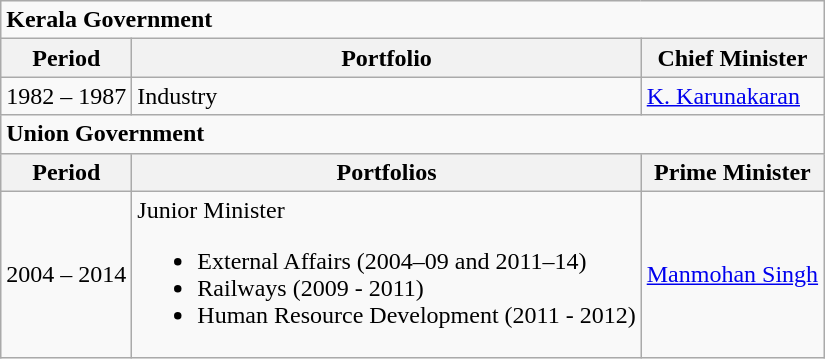<table class="wikitable">
<tr>
<td colspan="3"><strong>Kerala Government</strong></td>
</tr>
<tr>
<th>Period</th>
<th>Portfolio</th>
<th>Chief Minister</th>
</tr>
<tr>
<td>1982 – 1987</td>
<td>Industry</td>
<td><a href='#'>K. Karunakaran</a></td>
</tr>
<tr>
<td colspan="3"><strong>Union Government</strong></td>
</tr>
<tr>
<th>Period</th>
<th>Portfolios</th>
<th>Prime Minister</th>
</tr>
<tr>
<td>2004 – 2014</td>
<td>Junior Minister<br><ul><li>External Affairs (2004–09 and 2011–14)</li><li>Railways (2009 - 2011)</li><li>Human Resource Development (2011 - 2012)</li></ul></td>
<td><a href='#'>Manmohan Singh</a></td>
</tr>
</table>
